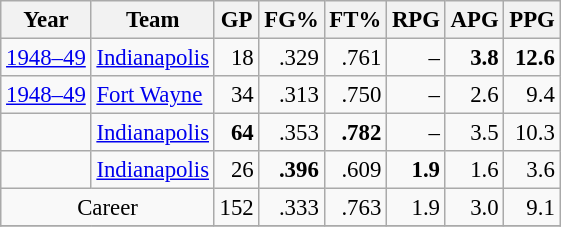<table class="wikitable sortable" style="font-size:95%; text-align:right;">
<tr>
<th>Year</th>
<th>Team</th>
<th>GP</th>
<th>FG%</th>
<th>FT%</th>
<th>RPG</th>
<th>APG</th>
<th>PPG</th>
</tr>
<tr>
<td style="text-align:left;"><a href='#'>1948–49</a></td>
<td style="text-align:left;"><a href='#'>Indianapolis</a></td>
<td>18</td>
<td>.329</td>
<td>.761</td>
<td>–</td>
<td><strong>3.8</strong></td>
<td><strong>12.6</strong></td>
</tr>
<tr>
<td style="text-align:left;"><a href='#'>1948–49</a></td>
<td style="text-align:left;"><a href='#'>Fort Wayne</a></td>
<td>34</td>
<td>.313</td>
<td>.750</td>
<td>–</td>
<td>2.6</td>
<td>9.4</td>
</tr>
<tr>
<td style="text-align:left;"></td>
<td style="text-align:left;"><a href='#'>Indianapolis</a></td>
<td><strong>64</strong></td>
<td>.353</td>
<td><strong>.782</strong></td>
<td>–</td>
<td>3.5</td>
<td>10.3</td>
</tr>
<tr>
<td style="text-align:left;"></td>
<td style="text-align:left;"><a href='#'>Indianapolis</a></td>
<td>26</td>
<td><strong>.396</strong></td>
<td>.609</td>
<td><strong>1.9</strong></td>
<td>1.6</td>
<td>3.6</td>
</tr>
<tr>
<td style="text-align:center;" colspan="2">Career</td>
<td>152</td>
<td>.333</td>
<td>.763</td>
<td>1.9</td>
<td>3.0</td>
<td>9.1</td>
</tr>
<tr>
</tr>
</table>
